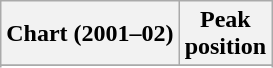<table class="wikitable sortable plainrowheaders" style="text-align:center">
<tr>
<th scope="col">Chart (2001–02)</th>
<th scope="col">Peak<br>position</th>
</tr>
<tr>
</tr>
<tr>
</tr>
<tr>
</tr>
<tr>
</tr>
<tr>
</tr>
<tr>
</tr>
</table>
